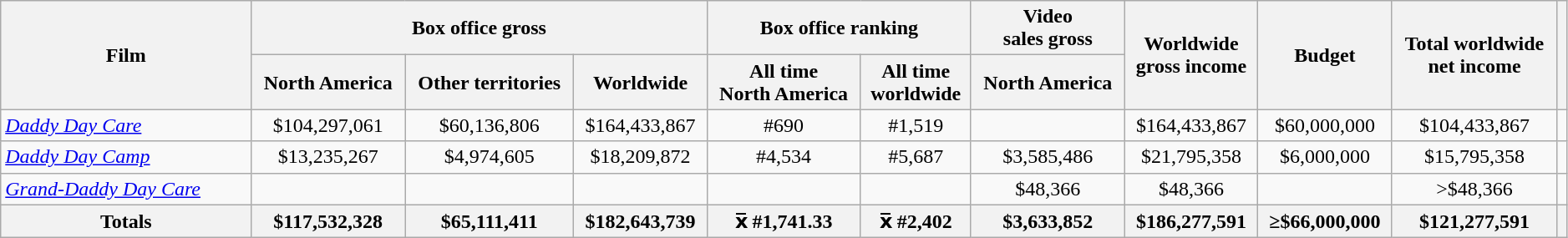<table class="wikitable sortable" width=99% border="1" style="text-align: center;">
<tr>
<th rowspan="2" style="width:16%;">Film</th>
<th colspan="3">Box office gross</th>
<th colspan="2">Box office ranking</th>
<th>Video <br>sales gross</th>
<th rowspan="2">Worldwide <br>gross income</th>
<th rowspan="2">Budget</th>
<th rowspan="2">Total worldwide <br>net income</th>
<th rowspan="2"></th>
</tr>
<tr>
<th>North America</th>
<th>Other territories</th>
<th>Worldwide</th>
<th>All time <br>North America</th>
<th>All time <br>worldwide</th>
<th>North America</th>
</tr>
<tr>
<td style="text-align: left;"><em><a href='#'>Daddy Day Care</a></em></td>
<td>$104,297,061</td>
<td>$60,136,806</td>
<td>$164,433,867</td>
<td>#690</td>
<td>#1,519</td>
<td></td>
<td>$164,433,867</td>
<td>$60,000,000</td>
<td>$104,433,867</td>
<td></td>
</tr>
<tr>
<td style="text-align: left;"><em><a href='#'>Daddy Day Camp</a></em></td>
<td>$13,235,267</td>
<td>$4,974,605</td>
<td>$18,209,872</td>
<td>#4,534</td>
<td>#5,687</td>
<td>$3,585,486</td>
<td>$21,795,358</td>
<td>$6,000,000</td>
<td>$15,795,358</td>
<td></td>
</tr>
<tr>
<td style="text-align: left;"><em><a href='#'>Grand-Daddy Day Care</a></em></td>
<td></td>
<td></td>
<td></td>
<td></td>
<td></td>
<td>$48,366</td>
<td>$48,366</td>
<td></td>
<td>>$48,366</td>
<td></td>
</tr>
<tr>
<th>Totals</th>
<th>$117,532,328</th>
<th>$65,111,411</th>
<th>$182,643,739</th>
<th>x̅ #1,741.33</th>
<th>x̅ #2,402</th>
<th>$3,633,852</th>
<th>$186,277,591</th>
<th>≥$66,000,000</th>
<th>$121,277,591</th>
<th></th>
</tr>
</table>
